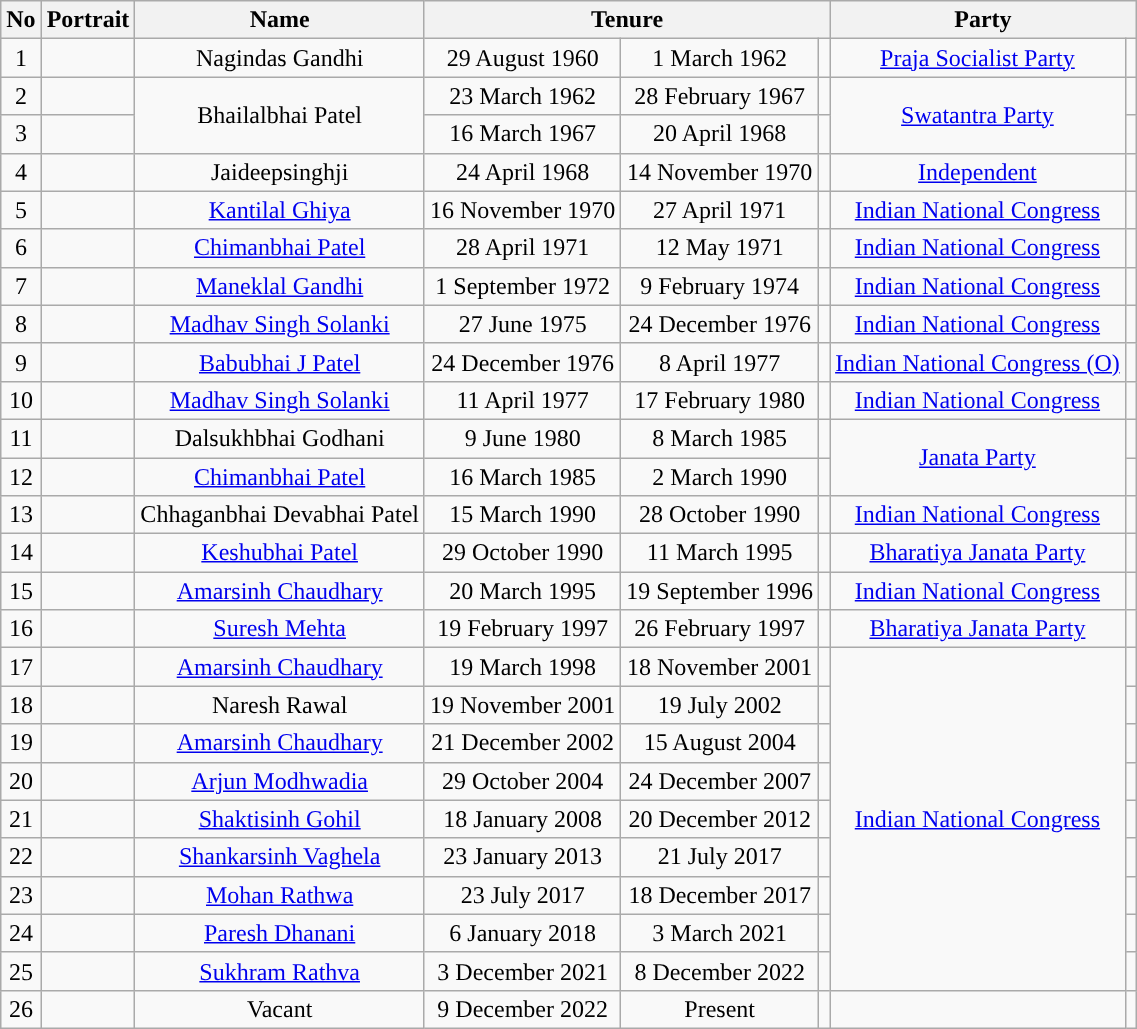<table class="wikitable" style="text-align:center;">
<tr>
<th>No</th>
<th>Portrait</th>
<th>Name</th>
<th colspan="3">Tenure</th>
<th colspan="2">Party</th>
</tr>
<tr>
<td>1</td>
<td></td>
<td>Nagindas Gandhi</td>
<td>29 August 1960</td>
<td>1 March 1962</td>
<td></td>
<td><a href='#'>Praja Socialist Party</a></td>
<td></td>
</tr>
<tr>
<td>2</td>
<td></td>
<td rowspan="2">Bhailalbhai Patel</td>
<td>23 March 1962</td>
<td>28 February 1967</td>
<td></td>
<td rowspan="2"><a href='#'>Swatantra Party</a></td>
<td></td>
</tr>
<tr>
<td>3</td>
<td></td>
<td>16 March 1967</td>
<td>20 April 1968</td>
<td></td>
<td></td>
</tr>
<tr>
<td>4</td>
<td></td>
<td>Jaideepsinghji</td>
<td>24 April 1968</td>
<td>14 November 1970</td>
<td></td>
<td><a href='#'>Independent</a></td>
<td></td>
</tr>
<tr>
<td>5</td>
<td></td>
<td><a href='#'>Kantilal Ghiya</a></td>
<td>16 November 1970</td>
<td>27 April 1971</td>
<td></td>
<td><a href='#'>Indian National Congress</a></td>
<td></td>
</tr>
<tr>
<td>6</td>
<td></td>
<td><a href='#'>Chimanbhai Patel</a></td>
<td>28 April 1971</td>
<td>12 May 1971</td>
<td></td>
<td><a href='#'>Indian National Congress</a></td>
<td></td>
</tr>
<tr>
<td>7</td>
<td></td>
<td><a href='#'>Maneklal Gandhi</a></td>
<td>1 September 1972</td>
<td>9 February 1974</td>
<td></td>
<td><a href='#'>Indian National Congress</a></td>
<td></td>
</tr>
<tr>
<td>8</td>
<td></td>
<td><a href='#'>Madhav Singh Solanki</a></td>
<td>27 June 1975</td>
<td>24 December 1976</td>
<td></td>
<td><a href='#'>Indian National Congress</a></td>
<td></td>
</tr>
<tr>
<td>9</td>
<td></td>
<td><a href='#'>Babubhai J Patel</a></td>
<td>24 December 1976</td>
<td>8 April 1977</td>
<td></td>
<td><a href='#'>Indian National Congress (O)</a></td>
<td></td>
</tr>
<tr>
<td>10</td>
<td></td>
<td><a href='#'>Madhav Singh Solanki</a></td>
<td>11 April 1977</td>
<td>17 February 1980</td>
<td></td>
<td><a href='#'>Indian National Congress</a></td>
<td></td>
</tr>
<tr>
<td>11</td>
<td></td>
<td>Dalsukhbhai Godhani</td>
<td>9 June 1980</td>
<td>8 March 1985</td>
<td></td>
<td rowspan="2"><a href='#'>Janata Party</a></td>
<td></td>
</tr>
<tr>
<td>12</td>
<td></td>
<td><a href='#'>Chimanbhai Patel</a></td>
<td>16 March 1985</td>
<td>2 March 1990</td>
<td></td>
<td></td>
</tr>
<tr>
<td>13</td>
<td></td>
<td>Chhaganbhai Devabhai Patel</td>
<td>15 March 1990</td>
<td>28 October 1990</td>
<td></td>
<td><a href='#'>Indian National Congress</a></td>
<td></td>
</tr>
<tr>
<td>14</td>
<td></td>
<td><a href='#'>Keshubhai Patel</a></td>
<td>29 October 1990</td>
<td>11 March 1995</td>
<td></td>
<td><a href='#'>Bharatiya Janata Party</a></td>
<td></td>
</tr>
<tr>
<td>15</td>
<td></td>
<td><a href='#'>Amarsinh Chaudhary</a></td>
<td>20 March 1995</td>
<td>19 September 1996</td>
<td></td>
<td><a href='#'>Indian National Congress</a></td>
<td></td>
</tr>
<tr>
<td>16</td>
<td></td>
<td><a href='#'>Suresh Mehta</a></td>
<td>19 February 1997</td>
<td>26 February 1997</td>
<td></td>
<td><a href='#'>Bharatiya Janata Party</a></td>
<td></td>
</tr>
<tr>
<td>17</td>
<td></td>
<td><a href='#'>Amarsinh Chaudhary</a></td>
<td>19 March 1998</td>
<td>18 November 2001</td>
<td></td>
<td rowspan="9"><a href='#'>Indian National Congress</a></td>
<td></td>
</tr>
<tr>
<td>18</td>
<td></td>
<td>Naresh Rawal</td>
<td>19 November 2001</td>
<td>19 July 2002</td>
<td></td>
<td></td>
</tr>
<tr>
<td>19</td>
<td></td>
<td><a href='#'>Amarsinh Chaudhary</a></td>
<td>21 December 2002</td>
<td>15 August 2004</td>
<td></td>
<td></td>
</tr>
<tr>
<td>20</td>
<td></td>
<td><a href='#'>Arjun Modhwadia</a></td>
<td>29 October 2004</td>
<td>24 December 2007</td>
<td></td>
<td></td>
</tr>
<tr>
<td>21</td>
<td></td>
<td><a href='#'>Shaktisinh Gohil</a></td>
<td>18 January 2008</td>
<td>20 December 2012</td>
<td></td>
<td></td>
</tr>
<tr>
<td>22</td>
<td></td>
<td><a href='#'>Shankarsinh Vaghela</a></td>
<td>23 January 2013</td>
<td>21 July 2017</td>
<td></td>
<td></td>
</tr>
<tr>
<td>23</td>
<td></td>
<td><a href='#'>Mohan Rathwa</a></td>
<td>23 July 2017</td>
<td>18 December 2017</td>
<td></td>
<td></td>
</tr>
<tr>
<td>24</td>
<td></td>
<td><a href='#'>Paresh Dhanani</a></td>
<td>6 January 2018</td>
<td>3 March 2021</td>
<td></td>
<td></td>
</tr>
<tr>
<td>25</td>
<td></td>
<td><a href='#'>Sukhram Rathva</a></td>
<td>3 December 2021</td>
<td>8 December 2022</td>
<td></td>
<td></td>
</tr>
<tr>
<td>26</td>
<td></td>
<td>Vacant</td>
<td>9 December 2022</td>
<td>Present</td>
<td></td>
<td></td>
</tr>
</table>
